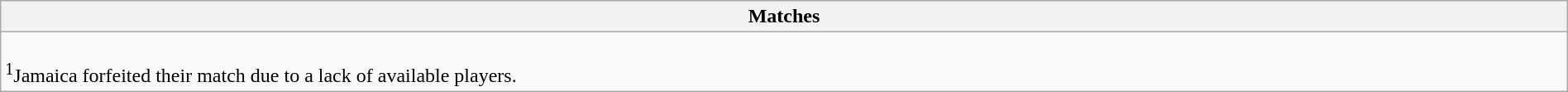<table class="wikitable collapsible collapsed" style="width:100%;">
<tr>
<th>Matches</th>
</tr>
<tr>
<td><br>
<sup>1</sup>Jamaica forfeited their match due to a lack of available players.</td>
</tr>
</table>
